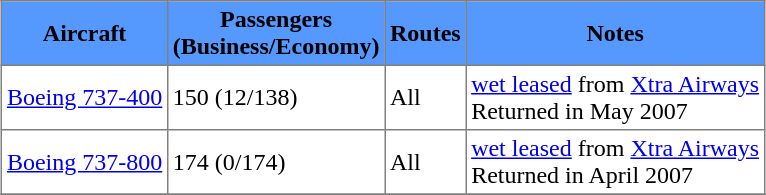<table class="toccolours" border="1" cellpadding="3" style="margin:1em auto; border-collapse:collapse">
<tr bgcolor=#5599FF>
<th>Aircraft</th>
<th>Passengers<br>(Business/Economy)</th>
<th>Routes</th>
<th>Notes</th>
</tr>
<tr>
<td><a href='#'>Boeing 737-400</a></td>
<td>150 (12/138)</td>
<td>All</td>
<td><a href='#'>wet leased</a> from <a href='#'>Xtra Airways</a><br>Returned in May 2007</td>
</tr>
<tr>
<td><a href='#'>Boeing 737-800</a></td>
<td>174 (0/174)</td>
<td>All</td>
<td><a href='#'>wet leased</a> from <a href='#'>Xtra Airways</a><br>Returned in April 2007</td>
</tr>
<tr>
</tr>
</table>
